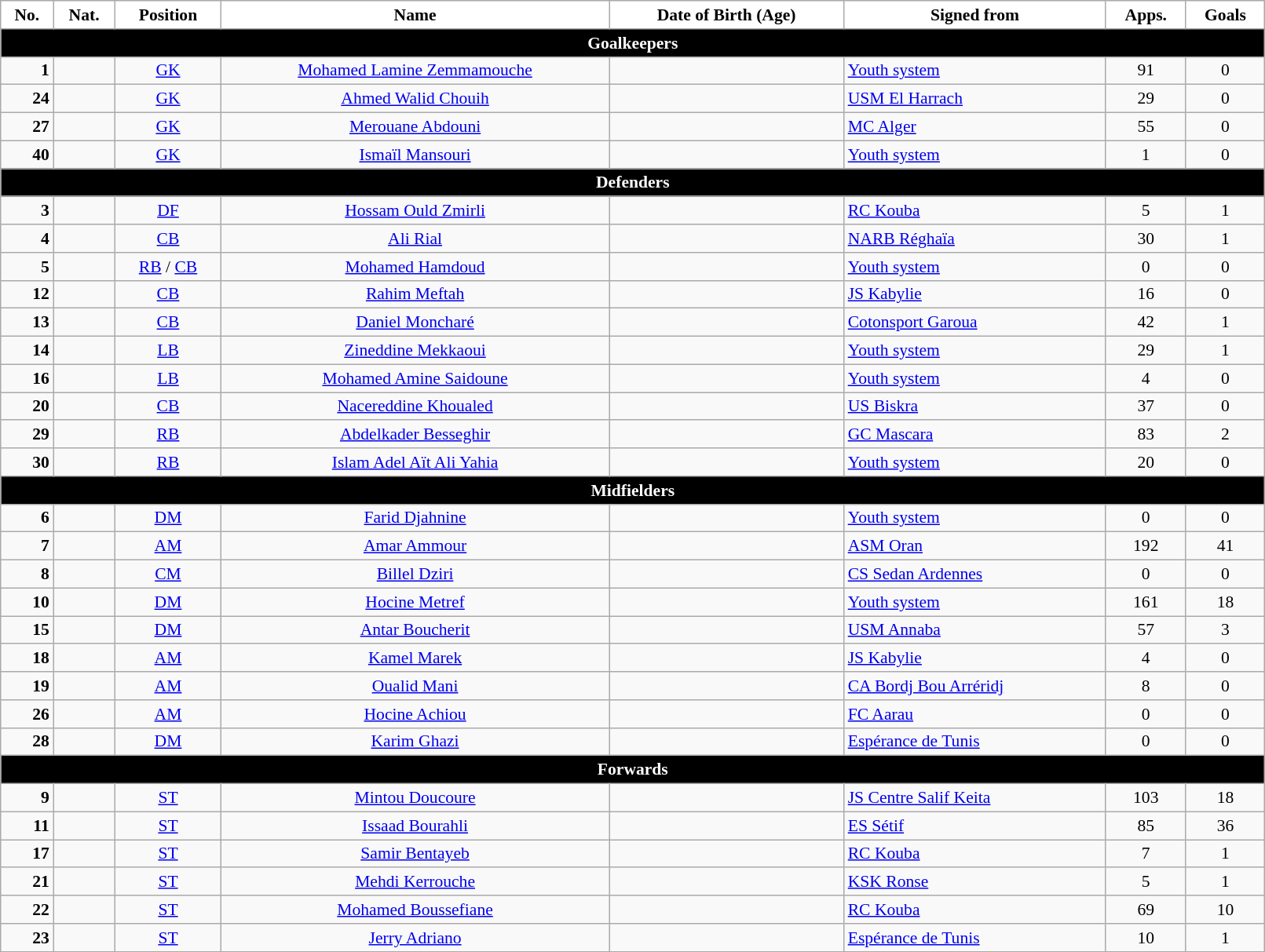<table class="wikitable" style="text-align:center; font-size:90%; width:85%">
<tr>
<th style="background:white; color:black; text-align:center;">No.</th>
<th style="background:white; color:black; text-align:center;">Nat.</th>
<th style="background:white; color:black; text-align:center;">Position</th>
<th style="background:white; color:black; text-align:center;">Name</th>
<th style="background:white; color:black; text-align:center;">Date of Birth (Age)</th>
<th style="background:white; color:black; text-align:center;">Signed from</th>
<th style="background:white; color:black; text-align:center;">Apps.</th>
<th style="background:white; color:black; text-align:center;">Goals</th>
</tr>
<tr>
<th colspan="10" style="background:#000000; color:white; text-align:center">Goalkeepers</th>
</tr>
<tr>
<td style="text-align:right"><strong>1</strong></td>
<td></td>
<td><a href='#'>GK</a></td>
<td><a href='#'>Mohamed Lamine Zemmamouche</a></td>
<td></td>
<td style="text-align:left"> <a href='#'>Youth system</a></td>
<td>91</td>
<td>0</td>
</tr>
<tr>
<td style="text-align:right"><strong>24</strong></td>
<td></td>
<td><a href='#'>GK</a></td>
<td><a href='#'>Ahmed Walid Chouih</a></td>
<td></td>
<td style="text-align:left"> <a href='#'>USM El Harrach</a></td>
<td>29</td>
<td>0</td>
</tr>
<tr>
<td style="text-align:right"><strong>27</strong></td>
<td></td>
<td><a href='#'>GK</a></td>
<td><a href='#'>Merouane Abdouni</a></td>
<td></td>
<td style="text-align:left"> <a href='#'>MC Alger</a></td>
<td>55</td>
<td>0</td>
</tr>
<tr>
<td style="text-align:right"><strong>40</strong></td>
<td></td>
<td><a href='#'>GK</a></td>
<td><a href='#'>Ismaïl Mansouri</a></td>
<td></td>
<td style="text-align:left"> <a href='#'>Youth system</a></td>
<td>1</td>
<td>0</td>
</tr>
<tr>
<th colspan="10" style="background:#000000; color:white; text-align:center">Defenders</th>
</tr>
<tr>
<td style="text-align:right"><strong>3</strong></td>
<td></td>
<td><a href='#'>DF</a></td>
<td><a href='#'>Hossam Ould Zmirli</a></td>
<td></td>
<td style="text-align:left"> <a href='#'>RC Kouba</a></td>
<td>5</td>
<td>1</td>
</tr>
<tr>
<td style="text-align:right"><strong>4</strong></td>
<td></td>
<td><a href='#'>CB</a></td>
<td><a href='#'>Ali Rial</a></td>
<td></td>
<td style="text-align:left"> <a href='#'>NARB Réghaïa</a></td>
<td>30</td>
<td>1</td>
</tr>
<tr>
<td style="text-align:right"><strong>5</strong></td>
<td></td>
<td><a href='#'>RB</a> / <a href='#'>CB</a></td>
<td><a href='#'>Mohamed Hamdoud</a></td>
<td></td>
<td style="text-align:left"> <a href='#'>Youth system</a></td>
<td>0</td>
<td>0</td>
</tr>
<tr>
<td style="text-align:right"><strong>12</strong></td>
<td></td>
<td><a href='#'>CB</a></td>
<td><a href='#'>Rahim Meftah</a></td>
<td></td>
<td style="text-align:left"> <a href='#'>JS Kabylie</a></td>
<td>16</td>
<td>0</td>
</tr>
<tr>
<td style="text-align:right"><strong>13</strong></td>
<td></td>
<td><a href='#'>CB</a></td>
<td><a href='#'>Daniel Moncharé</a></td>
<td></td>
<td style="text-align:left"> <a href='#'>Cotonsport Garoua</a></td>
<td>42</td>
<td>1</td>
</tr>
<tr>
<td style="text-align:right"><strong>14</strong></td>
<td></td>
<td><a href='#'>LB</a></td>
<td><a href='#'>Zineddine Mekkaoui</a></td>
<td></td>
<td style="text-align:left"> <a href='#'>Youth system</a></td>
<td>29</td>
<td>1</td>
</tr>
<tr>
<td style="text-align:right"><strong>16</strong></td>
<td></td>
<td><a href='#'>LB</a></td>
<td><a href='#'>Mohamed Amine Saidoune</a></td>
<td></td>
<td style="text-align:left"> <a href='#'>Youth system</a></td>
<td>4</td>
<td>0</td>
</tr>
<tr>
<td style="text-align:right"><strong>20</strong></td>
<td></td>
<td><a href='#'>CB</a></td>
<td><a href='#'>Nacereddine Khoualed</a></td>
<td></td>
<td style="text-align:left"> <a href='#'>US Biskra</a></td>
<td>37</td>
<td>0</td>
</tr>
<tr>
<td style="text-align:right"><strong>29</strong></td>
<td></td>
<td><a href='#'>RB</a></td>
<td><a href='#'>Abdelkader Besseghir</a></td>
<td></td>
<td style="text-align:left"> <a href='#'>GC Mascara</a></td>
<td>83</td>
<td>2</td>
</tr>
<tr>
<td style="text-align:right"><strong>30</strong></td>
<td></td>
<td><a href='#'>RB</a></td>
<td><a href='#'>Islam Adel Aït Ali Yahia</a></td>
<td></td>
<td style="text-align:left"> <a href='#'>Youth system</a></td>
<td>20</td>
<td>0</td>
</tr>
<tr>
<th colspan="10" style="background:#000000; color:white; text-align:center">Midfielders</th>
</tr>
<tr>
<td style="text-align:right"><strong>6</strong></td>
<td></td>
<td><a href='#'>DM</a></td>
<td><a href='#'>Farid Djahnine</a></td>
<td></td>
<td style="text-align:left"> <a href='#'>Youth system</a></td>
<td>0</td>
<td>0</td>
</tr>
<tr>
<td style="text-align:right"><strong>7</strong></td>
<td></td>
<td><a href='#'>AM</a></td>
<td><a href='#'>Amar Ammour</a></td>
<td></td>
<td style="text-align:left"> <a href='#'>ASM Oran</a></td>
<td>192</td>
<td>41</td>
</tr>
<tr>
<td style="text-align:right"><strong>8</strong></td>
<td></td>
<td><a href='#'>CM</a></td>
<td><a href='#'>Billel Dziri</a></td>
<td></td>
<td style="text-align:left"> <a href='#'>CS Sedan Ardennes</a></td>
<td>0</td>
<td>0</td>
</tr>
<tr>
<td style="text-align:right"><strong>10</strong></td>
<td></td>
<td><a href='#'>DM</a></td>
<td><a href='#'>Hocine Metref</a></td>
<td></td>
<td style="text-align:left"> <a href='#'>Youth system</a></td>
<td>161</td>
<td>18</td>
</tr>
<tr>
<td style="text-align:right"><strong>15</strong></td>
<td></td>
<td><a href='#'>DM</a></td>
<td><a href='#'>Antar Boucherit</a></td>
<td></td>
<td style="text-align:left"> <a href='#'>USM Annaba</a></td>
<td>57</td>
<td>3</td>
</tr>
<tr>
<td style="text-align:right"><strong>18</strong></td>
<td></td>
<td><a href='#'>AM</a></td>
<td><a href='#'>Kamel Marek</a></td>
<td></td>
<td style="text-align:left"> <a href='#'>JS Kabylie</a></td>
<td>4</td>
<td>0</td>
</tr>
<tr>
<td style="text-align:right"><strong>19</strong></td>
<td></td>
<td><a href='#'>AM</a></td>
<td><a href='#'>Oualid Mani</a></td>
<td></td>
<td style="text-align:left"> <a href='#'>CA Bordj Bou Arréridj</a></td>
<td>8</td>
<td>0</td>
</tr>
<tr>
<td style="text-align:right"><strong>26</strong></td>
<td></td>
<td><a href='#'>AM</a></td>
<td><a href='#'>Hocine Achiou</a></td>
<td></td>
<td style="text-align:left"> <a href='#'>FC Aarau</a></td>
<td>0</td>
<td>0</td>
</tr>
<tr>
<td style="text-align:right"><strong>28</strong></td>
<td></td>
<td><a href='#'>DM</a></td>
<td><a href='#'>Karim Ghazi</a></td>
<td></td>
<td style="text-align:left"> <a href='#'>Espérance de Tunis</a></td>
<td>0</td>
<td>0</td>
</tr>
<tr>
<th colspan="10" style="background:#000000; color:white; text-align:center">Forwards</th>
</tr>
<tr>
<td style="text-align:right"><strong>9</strong></td>
<td></td>
<td><a href='#'>ST</a></td>
<td><a href='#'>Mintou Doucoure</a></td>
<td></td>
<td style="text-align:left"> <a href='#'>JS Centre Salif Keita</a></td>
<td>103</td>
<td>18</td>
</tr>
<tr>
<td style="text-align:right"><strong>11</strong></td>
<td></td>
<td><a href='#'>ST</a></td>
<td><a href='#'>Issaad Bourahli</a></td>
<td></td>
<td style="text-align:left"> <a href='#'>ES Sétif</a></td>
<td>85</td>
<td>36</td>
</tr>
<tr>
<td style="text-align:right"><strong>17</strong></td>
<td></td>
<td><a href='#'>ST</a></td>
<td><a href='#'>Samir Bentayeb</a></td>
<td></td>
<td style="text-align:left"> <a href='#'>RC Kouba</a></td>
<td>7</td>
<td>1</td>
</tr>
<tr>
<td style="text-align:right"><strong>21</strong></td>
<td></td>
<td><a href='#'>ST</a></td>
<td><a href='#'>Mehdi Kerrouche</a></td>
<td></td>
<td style="text-align:left"> <a href='#'>KSK Ronse</a></td>
<td>5</td>
<td>1</td>
</tr>
<tr>
<td style="text-align:right"><strong>22</strong></td>
<td></td>
<td><a href='#'>ST</a></td>
<td><a href='#'>Mohamed Boussefiane</a></td>
<td></td>
<td style="text-align:left"> <a href='#'>RC Kouba</a></td>
<td>69</td>
<td>10</td>
</tr>
<tr>
<td style="text-align:right"><strong>23</strong></td>
<td></td>
<td><a href='#'>ST</a></td>
<td><a href='#'>Jerry Adriano</a></td>
<td></td>
<td style="text-align:left"> <a href='#'>Espérance de Tunis</a></td>
<td>10</td>
<td>1</td>
</tr>
<tr>
</tr>
</table>
